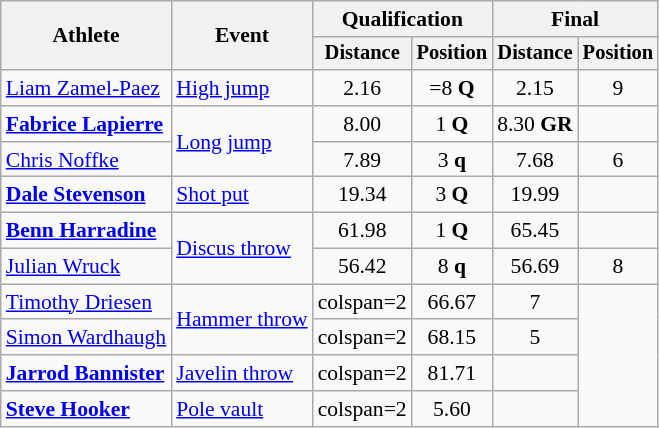<table class=wikitable style="font-size:90%">
<tr>
<th rowspan="2">Athlete</th>
<th rowspan="2">Event</th>
<th colspan="2">Qualification</th>
<th colspan="2">Final</th>
</tr>
<tr style="font-size:95%">
<th>Distance</th>
<th>Position</th>
<th>Distance</th>
<th>Position</th>
</tr>
<tr align=center>
<td align=left><a href='#'>Liam Zamel-Paez</a></td>
<td align=left><a href='#'>High jump</a></td>
<td>2.16</td>
<td>=8 <strong>Q</strong></td>
<td>2.15</td>
<td>9</td>
</tr>
<tr align=center>
<td align=left><strong><a href='#'>Fabrice Lapierre</a></strong></td>
<td align=left rowspan=2><a href='#'>Long jump</a></td>
<td>8.00</td>
<td>1 <strong>Q</strong></td>
<td>8.30 <strong>GR</strong></td>
<td></td>
</tr>
<tr align=center>
<td align=left><a href='#'>Chris Noffke</a></td>
<td>7.89</td>
<td>3 <strong>q</strong></td>
<td>7.68</td>
<td>6</td>
</tr>
<tr align=center>
<td align=left><strong><a href='#'>Dale Stevenson</a></strong></td>
<td align=left><a href='#'>Shot put</a></td>
<td>19.34</td>
<td>3 <strong>Q</strong></td>
<td>19.99</td>
<td></td>
</tr>
<tr align=center>
<td align=left><strong><a href='#'>Benn Harradine</a></strong></td>
<td align=left rowspan=2><a href='#'>Discus throw</a></td>
<td>61.98</td>
<td>1 <strong>Q</strong></td>
<td>65.45</td>
<td></td>
</tr>
<tr align=center>
<td align=left><a href='#'>Julian Wruck</a></td>
<td>56.42</td>
<td>8 <strong>q</strong></td>
<td>56.69</td>
<td>8</td>
</tr>
<tr align=center>
<td align=left><a href='#'>Timothy Driesen</a></td>
<td align=left rowspan=2><a href='#'>Hammer throw</a></td>
<td>colspan=2 </td>
<td>66.67</td>
<td>7</td>
</tr>
<tr align=center>
<td align=left><a href='#'>Simon Wardhaugh</a></td>
<td>colspan=2 </td>
<td>68.15</td>
<td>5</td>
</tr>
<tr align=center>
<td align=left><strong><a href='#'>Jarrod Bannister</a></strong></td>
<td align=left><a href='#'>Javelin throw</a></td>
<td>colspan=2 </td>
<td>81.71</td>
<td></td>
</tr>
<tr align=center>
<td align=left><strong><a href='#'>Steve Hooker</a></strong></td>
<td align=left><a href='#'>Pole vault</a></td>
<td>colspan=2 </td>
<td>5.60</td>
<td></td>
</tr>
</table>
